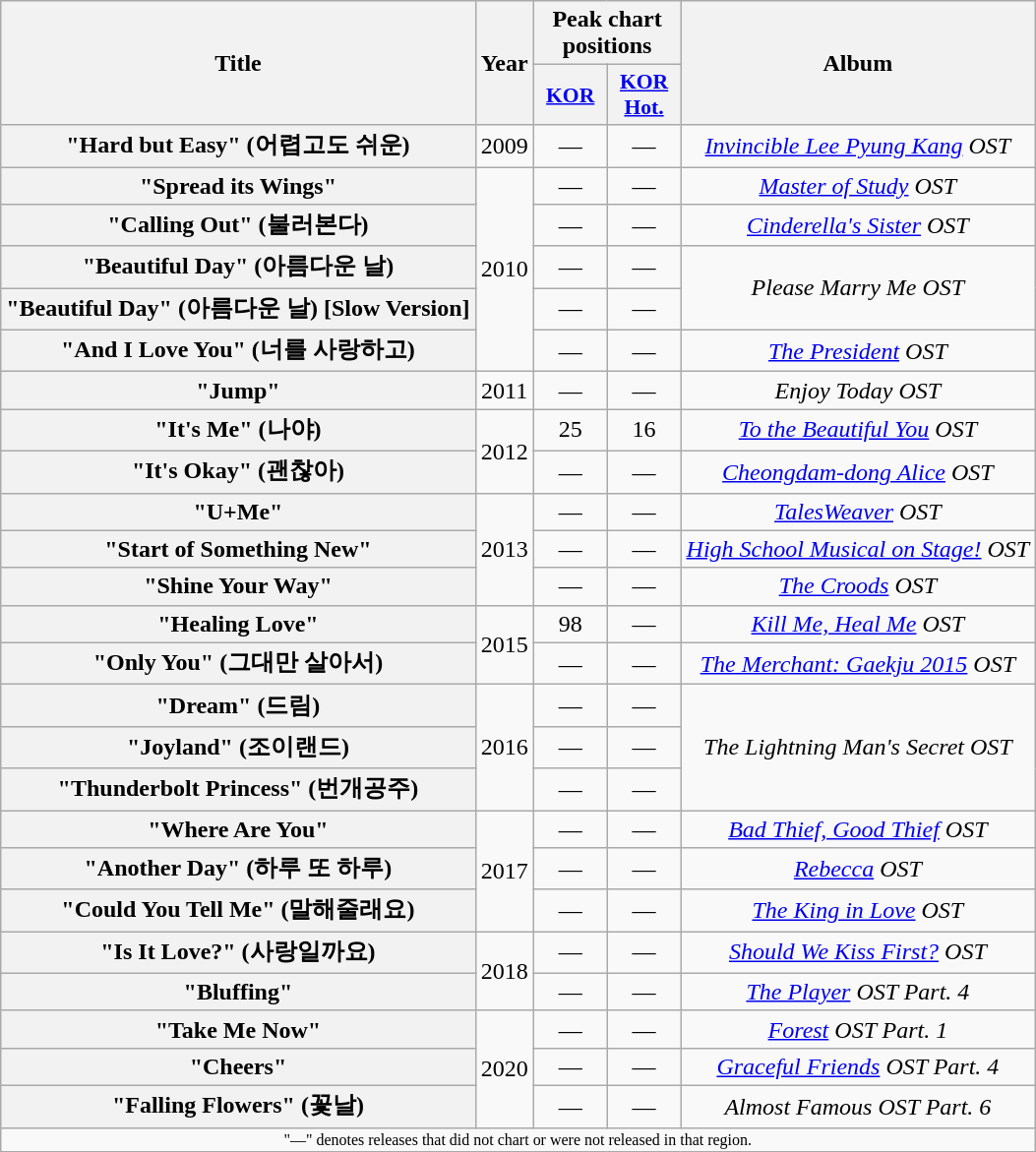<table class="wikitable plainrowheaders" style="text-align:center;">
<tr>
<th scope="col" rowspan="2">Title</th>
<th scope="col" rowspan="2">Year</th>
<th scope="col" colspan="2">Peak chart positions</th>
<th scope="col" rowspan="2">Album</th>
</tr>
<tr>
<th scope="col" style="width:3em;font-size:90%;"><a href='#'>KOR</a><br></th>
<th scope="col" style="width:3em;font-size:90%;"><a href='#'>KOR<br>Hot.</a><br></th>
</tr>
<tr>
<th scope=row>"Hard but Easy" (어렵고도 쉬운)<br></th>
<td>2009</td>
<td>—</td>
<td>—</td>
<td><em><a href='#'>Invincible Lee Pyung Kang</a> OST</em></td>
</tr>
<tr>
<th scope=row>"Spread its Wings"<br></th>
<td rowspan="5">2010</td>
<td>—</td>
<td>—</td>
<td><em><a href='#'>Master of Study</a> OST</em></td>
</tr>
<tr>
<th scope=row>"Calling Out" (불러본다)<br></th>
<td>—</td>
<td>—</td>
<td><em><a href='#'>Cinderella's Sister</a> OST</em></td>
</tr>
<tr>
<th scope=row>"Beautiful Day" (아름다운 날)</th>
<td>—</td>
<td>—</td>
<td rowspan="2"><em>Please Marry Me OST</em></td>
</tr>
<tr>
<th scope=row>"Beautiful Day" (아름다운 날) [Slow Version]</th>
<td>—</td>
<td>—</td>
</tr>
<tr>
<th scope=row>"And I Love You" (너를 사랑하고)<br></th>
<td>—</td>
<td>—</td>
<td><em><a href='#'>The President</a> OST</em></td>
</tr>
<tr>
<th scope=row>"Jump"<br></th>
<td>2011</td>
<td>—</td>
<td>—</td>
<td><em>Enjoy Today OST</em></td>
</tr>
<tr>
<th scope=row>"It's Me" (나야)<br></th>
<td rowspan="2">2012</td>
<td>25</td>
<td>16</td>
<td><em><a href='#'>To the Beautiful You</a> OST</em></td>
</tr>
<tr>
<th scope=row>"It's Okay" (괜찮아)</th>
<td>—</td>
<td>—</td>
<td><em><a href='#'>Cheongdam-dong Alice</a> OST</em></td>
</tr>
<tr>
<th scope=row>"U+Me"</th>
<td rowspan="3">2013</td>
<td>—</td>
<td>—</td>
<td><em><a href='#'>TalesWeaver</a> OST</em></td>
</tr>
<tr>
<th scope=row>"Start of Something New"<br></th>
<td>—</td>
<td>—</td>
<td><em><a href='#'>High School Musical on Stage!</a> OST</em></td>
</tr>
<tr>
<th scope=row>"Shine Your Way"<br></th>
<td>—</td>
<td>—</td>
<td><em><a href='#'>The Croods</a> OST</em></td>
</tr>
<tr>
<th scope=row>"Healing Love"<br></th>
<td rowspan="2">2015</td>
<td>98</td>
<td>—</td>
<td><em><a href='#'>Kill Me, Heal Me</a> OST</em></td>
</tr>
<tr>
<th scope=row>"Only You" (그대만 살아서)</th>
<td>—</td>
<td>—</td>
<td><em><a href='#'>The Merchant: Gaekju 2015</a> OST</em></td>
</tr>
<tr>
<th scope=row>"Dream" (드림)</th>
<td rowspan="3">2016</td>
<td>—</td>
<td>—</td>
<td rowspan="3"><em>The Lightning Man's Secret OST</em></td>
</tr>
<tr>
<th scope=row>"Joyland" (조이랜드)<br></th>
<td>—</td>
<td>—</td>
</tr>
<tr>
<th scope=row>"Thunderbolt Princess" (번개공주)</th>
<td>—</td>
<td>—</td>
</tr>
<tr>
<th scope=row>"Where Are You"</th>
<td rowspan="3">2017</td>
<td>—</td>
<td>—</td>
<td><em><a href='#'>Bad Thief, Good Thief</a> OST</em></td>
</tr>
<tr>
<th scope=row>"Another Day" (하루 또 하루)<br></th>
<td>—</td>
<td>—</td>
<td><em><a href='#'>Rebecca</a> OST</em></td>
</tr>
<tr>
<th scope=row>"Could You Tell Me" (말해줄래요)</th>
<td>—</td>
<td>—</td>
<td><em><a href='#'>The King in Love</a> OST</em></td>
</tr>
<tr>
<th scope=row>"Is It Love?" (사랑일까요)</th>
<td rowspan="2">2018</td>
<td>—</td>
<td>—</td>
<td><em><a href='#'>Should We Kiss First?</a> OST</em></td>
</tr>
<tr>
<th scope=row>"Bluffing"</th>
<td>—</td>
<td>—</td>
<td><em><a href='#'>The Player</a> OST Part. 4</em></td>
</tr>
<tr>
<th scope=row>"Take Me Now"</th>
<td rowspan="3">2020</td>
<td>—</td>
<td>—</td>
<td><em><a href='#'>Forest</a> OST Part. 1</em></td>
</tr>
<tr>
<th scope=row>"Cheers"</th>
<td>—</td>
<td>—</td>
<td><em><a href='#'>Graceful Friends</a> OST Part. 4</em></td>
</tr>
<tr>
<th scope=row>"Falling Flowers" (꽃날)</th>
<td>—</td>
<td>—</td>
<td><em>Almost Famous OST Part. 6</em></td>
</tr>
<tr>
<td colspan="9" style="font-size:8pt;">"—" denotes releases that did not chart or were not released in that region.</td>
</tr>
</table>
